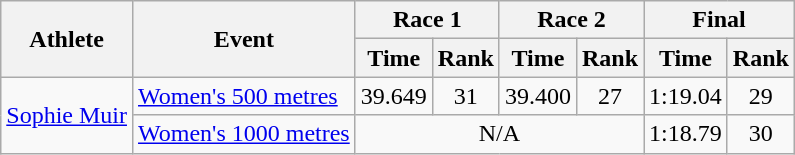<table class="wikitable">
<tr>
<th rowspan="2">Athlete</th>
<th rowspan="2">Event</th>
<th colspan="2">Race 1</th>
<th colspan="2">Race 2</th>
<th colspan="2">Final</th>
</tr>
<tr>
<th>Time</th>
<th>Rank</th>
<th>Time</th>
<th>Rank</th>
<th>Time</th>
<th>Rank</th>
</tr>
<tr>
<td rowspan=2><a href='#'>Sophie Muir</a></td>
<td><a href='#'>Women's 500 metres</a></td>
<td align="center">39.649</td>
<td align="center">31</td>
<td align="center">39.400</td>
<td align="center">27</td>
<td align="center">1:19.04</td>
<td align="center">29</td>
</tr>
<tr>
<td><a href='#'>Women's 1000 metres</a></td>
<td colspan=4 align=center>N/A</td>
<td align=center>1:18.79</td>
<td align=center>30</td>
</tr>
</table>
